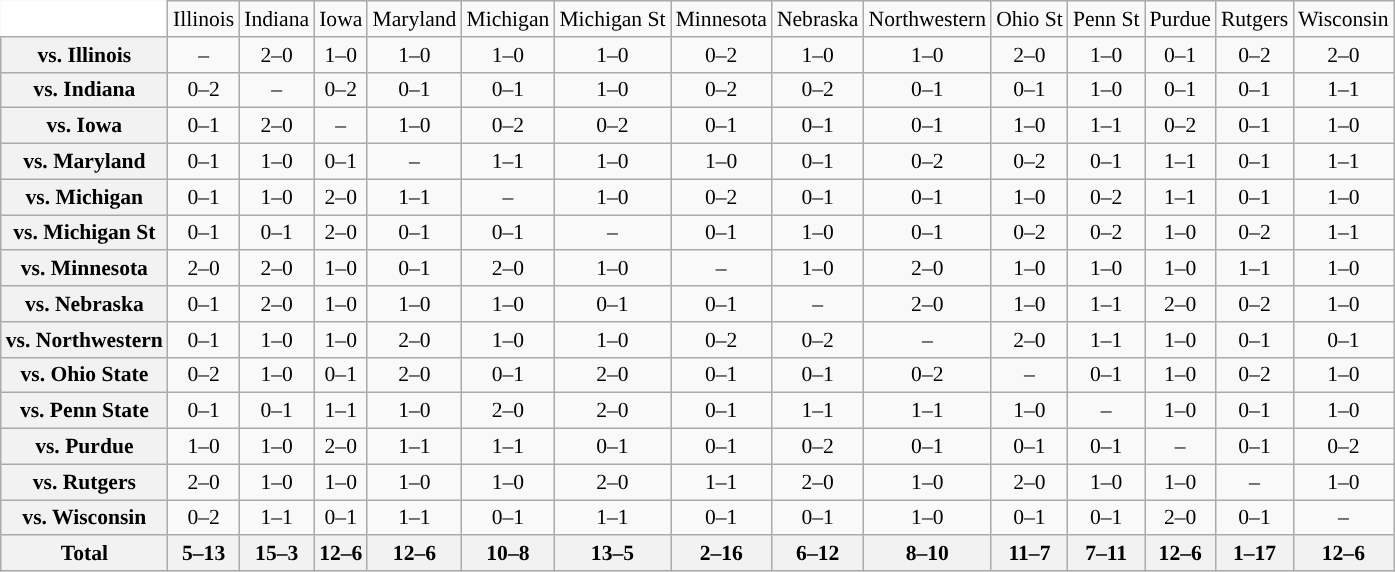<table class="wikitable" style="white-space:nowrap; font-size:90%; text-align:center;">
<tr>
<td style="background:white; border-top-style:hidden; border-left-style:hidden;"></td>
<td align="center" style="background:#">Illinois</td>
<td align="center" style=>Indiana</td>
<td align="center" style=>Iowa</td>
<td align="center" style=>Maryland</td>
<td align="center" style=>Michigan</td>
<td align="center" style=>Michigan St</td>
<td align="center" style=>Minnesota</td>
<td align="center" style=>Nebraska</td>
<td align="center" style=>Northwestern</td>
<td align="center" style=>Ohio St</td>
<td align="center" style=>Penn St</td>
<td align="center" style=>Purdue</td>
<td align="center" style=>Rutgers</td>
<td align="center" style=>Wisconsin</td>
</tr>
<tr>
<th>vs. Illinois</th>
<td>–</td>
<td>2–0</td>
<td>1–0</td>
<td>1–0</td>
<td>1–0</td>
<td>1–0</td>
<td>0–2</td>
<td>1–0</td>
<td>1–0</td>
<td>2–0</td>
<td>1–0</td>
<td>0–1</td>
<td>0–2</td>
<td>2–0</td>
</tr>
<tr>
<th>vs. Indiana</th>
<td>0–2</td>
<td>–</td>
<td>0–2</td>
<td>0–1</td>
<td>0–1</td>
<td>1–0</td>
<td>0–2</td>
<td>0–2</td>
<td>0–1</td>
<td>0–1</td>
<td>1–0</td>
<td>0–1</td>
<td>0–1</td>
<td>1–1</td>
</tr>
<tr>
<th>vs. Iowa</th>
<td>0–1</td>
<td>2–0</td>
<td>–</td>
<td>1–0</td>
<td>0–2</td>
<td>0–2</td>
<td>0–1</td>
<td>0–1</td>
<td>0–1</td>
<td>1–0</td>
<td>1–1</td>
<td>0–2</td>
<td>0–1</td>
<td>1–0</td>
</tr>
<tr>
<th>vs. Maryland</th>
<td>0–1</td>
<td>1–0</td>
<td>0–1</td>
<td>–</td>
<td>1–1</td>
<td>1–0</td>
<td>1–0</td>
<td>0–1</td>
<td>0–2</td>
<td>0–2</td>
<td>0–1</td>
<td>1–1</td>
<td>0–1</td>
<td>1–1</td>
</tr>
<tr>
<th>vs. Michigan</th>
<td>0–1</td>
<td>1–0</td>
<td>2–0</td>
<td>1–1</td>
<td>–</td>
<td>1–0</td>
<td>0–2</td>
<td>0–1</td>
<td>0–1</td>
<td>1–0</td>
<td>0–2</td>
<td>1–1</td>
<td>0–1</td>
<td>1–0</td>
</tr>
<tr>
<th>vs. Michigan St</th>
<td>0–1</td>
<td>0–1</td>
<td>2–0</td>
<td>0–1</td>
<td>0–1</td>
<td>–</td>
<td>0–1</td>
<td>1–0</td>
<td>0–1</td>
<td>0–2</td>
<td>0–2</td>
<td>1–0</td>
<td>0–2</td>
<td>1–1</td>
</tr>
<tr>
<th>vs. Minnesota</th>
<td>2–0</td>
<td>2–0</td>
<td>1–0</td>
<td>0–1</td>
<td>2–0</td>
<td>1–0</td>
<td>–</td>
<td>1–0</td>
<td>2–0</td>
<td>1–0</td>
<td>1–0</td>
<td>1–0</td>
<td>1–1</td>
<td>1–0</td>
</tr>
<tr>
<th>vs. Nebraska</th>
<td>0–1</td>
<td>2–0</td>
<td>1–0</td>
<td>1–0</td>
<td>1–0</td>
<td>0–1</td>
<td>0–1</td>
<td>–</td>
<td>2–0</td>
<td>1–0</td>
<td>1–1</td>
<td>2–0</td>
<td>0–2</td>
<td>1–0</td>
</tr>
<tr>
<th>vs. Northwestern</th>
<td>0–1</td>
<td>1–0</td>
<td>1–0</td>
<td>2–0</td>
<td>1–0</td>
<td>1–0</td>
<td>0–2</td>
<td>0–2</td>
<td>–</td>
<td>2–0</td>
<td>1–1</td>
<td>1–0</td>
<td>0–1</td>
<td>0–1</td>
</tr>
<tr>
<th>vs. Ohio State</th>
<td>0–2</td>
<td>1–0</td>
<td>0–1</td>
<td>2–0</td>
<td>0–1</td>
<td>2–0</td>
<td>0–1</td>
<td>0–1</td>
<td>0–2</td>
<td>–</td>
<td>0–1</td>
<td>1–0</td>
<td>0–2</td>
<td>1–0</td>
</tr>
<tr>
<th>vs. Penn State</th>
<td>0–1</td>
<td>0–1</td>
<td>1–1</td>
<td>1–0</td>
<td>2–0</td>
<td>2–0</td>
<td>0–1</td>
<td>1–1</td>
<td>1–1</td>
<td>1–0</td>
<td>–</td>
<td>1–0</td>
<td>0–1</td>
<td>1–0</td>
</tr>
<tr>
<th>vs. Purdue</th>
<td>1–0</td>
<td>1–0</td>
<td>2–0</td>
<td>1–1</td>
<td>1–1</td>
<td>0–1</td>
<td>0–1</td>
<td>0–2</td>
<td>0–1</td>
<td>0–1</td>
<td>0–1</td>
<td>–</td>
<td>0–1</td>
<td>0–2</td>
</tr>
<tr>
<th>vs. Rutgers</th>
<td>2–0</td>
<td>1–0</td>
<td>1–0</td>
<td>1–0</td>
<td>1–0</td>
<td>2–0</td>
<td>1–1</td>
<td>2–0</td>
<td>1–0</td>
<td>2–0</td>
<td>1–0</td>
<td>1–0</td>
<td>–</td>
<td>1–0</td>
</tr>
<tr>
<th>vs. Wisconsin</th>
<td>0–2</td>
<td>1–1</td>
<td>0–1</td>
<td>1–1</td>
<td>0–1</td>
<td>1–1</td>
<td>0–1</td>
<td>0–1</td>
<td>1–0</td>
<td>0–1</td>
<td>0–1</td>
<td>2–0</td>
<td>0–1</td>
<td>–</td>
</tr>
<tr>
<th>Total</th>
<th>5–13</th>
<th>15–3</th>
<th>12–6</th>
<th>12–6</th>
<th>10–8</th>
<th>13–5</th>
<th>2–16</th>
<th>6–12</th>
<th>8–10</th>
<th>11–7</th>
<th>7–11</th>
<th>12–6</th>
<th>1–17</th>
<th>12–6</th>
</tr>
</table>
